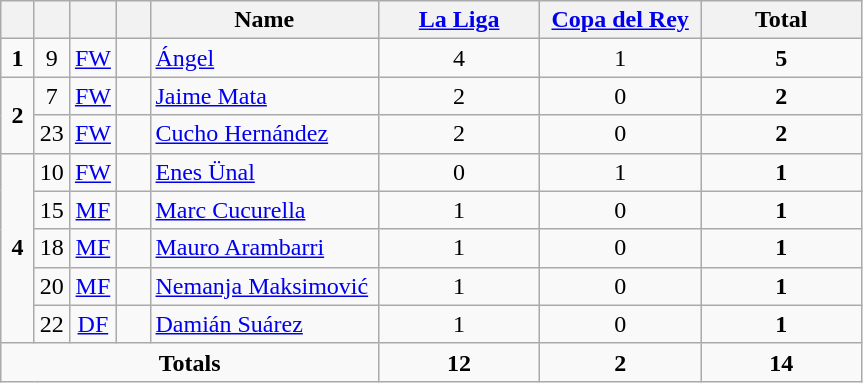<table class="wikitable" style="text-align:center">
<tr>
<th width=15></th>
<th width=15></th>
<th width=15></th>
<th width=15></th>
<th width=145>Name</th>
<th width=100><a href='#'>La Liga</a></th>
<th width=100><a href='#'>Copa del Rey</a></th>
<th width=100>Total</th>
</tr>
<tr>
<td><strong>1</strong></td>
<td>9</td>
<td><a href='#'>FW</a></td>
<td></td>
<td align=left><a href='#'>Ángel</a></td>
<td>4</td>
<td>1</td>
<td><strong>5</strong></td>
</tr>
<tr>
<td rowspan=2><strong>2</strong></td>
<td>7</td>
<td><a href='#'>FW</a></td>
<td></td>
<td align=left><a href='#'>Jaime Mata</a></td>
<td>2</td>
<td>0</td>
<td><strong>2</strong></td>
</tr>
<tr>
<td>23</td>
<td><a href='#'>FW</a></td>
<td></td>
<td align=left><a href='#'>Cucho Hernández</a></td>
<td>2</td>
<td>0</td>
<td><strong>2</strong></td>
</tr>
<tr>
<td rowspan=5><strong>4</strong></td>
<td>10</td>
<td><a href='#'>FW</a></td>
<td></td>
<td align=left><a href='#'>Enes Ünal</a></td>
<td>0</td>
<td>1</td>
<td><strong>1</strong></td>
</tr>
<tr>
<td>15</td>
<td><a href='#'>MF</a></td>
<td></td>
<td align=left><a href='#'>Marc Cucurella</a></td>
<td>1</td>
<td>0</td>
<td><strong>1</strong></td>
</tr>
<tr>
<td>18</td>
<td><a href='#'>MF</a></td>
<td></td>
<td align=left><a href='#'>Mauro Arambarri</a></td>
<td>1</td>
<td>0</td>
<td><strong>1</strong></td>
</tr>
<tr>
<td>20</td>
<td><a href='#'>MF</a></td>
<td></td>
<td align=left><a href='#'>Nemanja Maksimović</a></td>
<td>1</td>
<td>0</td>
<td><strong>1</strong></td>
</tr>
<tr>
<td>22</td>
<td><a href='#'>DF</a></td>
<td></td>
<td align=left><a href='#'>Damián Suárez</a></td>
<td>1</td>
<td>0</td>
<td><strong>1</strong></td>
</tr>
<tr>
<td colspan=5><strong>Totals</strong></td>
<td><strong>12</strong></td>
<td><strong>2</strong></td>
<td><strong>14</strong></td>
</tr>
</table>
